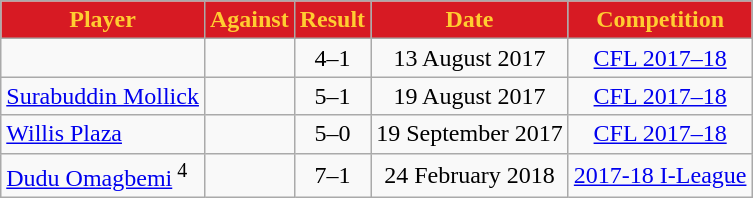<table class="wikitable sortable">
<tr>
<th style="background:#d71a23; color:#ffcd31; text-align:center;">Player</th>
<th style="background:#d71a23; color:#ffcd31; text-align:center;">Against</th>
<th style="background:#d71a23; color:#ffcd31; text-align:center;">Result</th>
<th style="background:#d71a23; color:#ffcd31; text-align:center;">Date</th>
<th style="background:#d71a23; color:#ffcd31; text-align:center;">Competition</th>
</tr>
<tr align="center">
<td></td>
<td></td>
<td align="center">4–1</td>
<td>13 August 2017</td>
<td><a href='#'>CFL 2017–18</a></td>
</tr>
<tr align="center">
<td align="left"> <a href='#'>Surabuddin Mollick</a></td>
<td></td>
<td align="center">5–1</td>
<td>19 August 2017</td>
<td><a href='#'>CFL 2017–18</a></td>
</tr>
<tr align="center">
<td align="left"> <a href='#'>Willis Plaza</a></td>
<td></td>
<td align="center">5–0</td>
<td>19 September 2017</td>
<td><a href='#'>CFL 2017–18</a></td>
</tr>
<tr align="center">
<td align="left"> <a href='#'>Dudu Omagbemi</a><sup> 4</sup></td>
<td></td>
<td align="center">7–1</td>
<td>24 February 2018</td>
<td><a href='#'>2017-18 I-League</a></td>
</tr>
</table>
